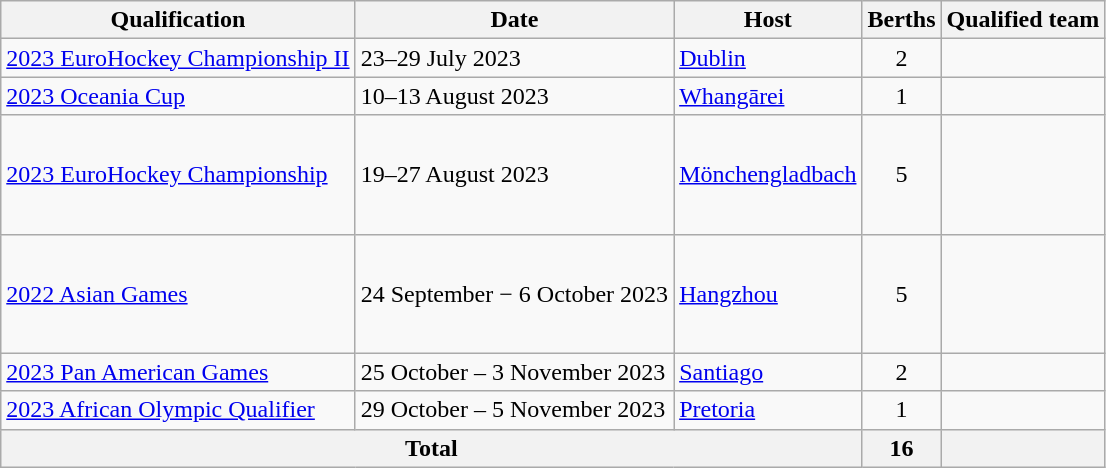<table class="wikitable">
<tr>
<th>Qualification</th>
<th>Date</th>
<th>Host</th>
<th>Berths</th>
<th>Qualified team</th>
</tr>
<tr>
<td><a href='#'>2023 EuroHockey Championship II</a></td>
<td>23–29 July 2023</td>
<td> <a href='#'>Dublin</a></td>
<td align=center>2</td>
<td><br></td>
</tr>
<tr>
<td><a href='#'>2023 Oceania Cup</a></td>
<td>10–13 August 2023</td>
<td> <a href='#'>Whangārei</a></td>
<td align=center>1</td>
<td></td>
</tr>
<tr>
<td><a href='#'>2023 EuroHockey Championship</a></td>
<td>19–27 August 2023</td>
<td> <a href='#'>Mönchengladbach</a></td>
<td align=center>5</td>
<td><br><br><br><br></td>
</tr>
<tr>
<td><a href='#'>2022 Asian Games</a></td>
<td>24 September − 6 October 2023</td>
<td> <a href='#'>Hangzhou</a></td>
<td align=center>5</td>
<td><br><br><br><br></td>
</tr>
<tr>
<td><a href='#'>2023 Pan American Games</a></td>
<td>25 October – 3 November 2023</td>
<td> <a href='#'>Santiago</a></td>
<td align=center>2</td>
<td><br></td>
</tr>
<tr>
<td><a href='#'>2023 African Olympic Qualifier</a></td>
<td>29 October – 5 November 2023</td>
<td> <a href='#'>Pretoria</a></td>
<td align=center>1</td>
<td></td>
</tr>
<tr>
<th colspan=3>Total</th>
<th>16</th>
<th></th>
</tr>
</table>
